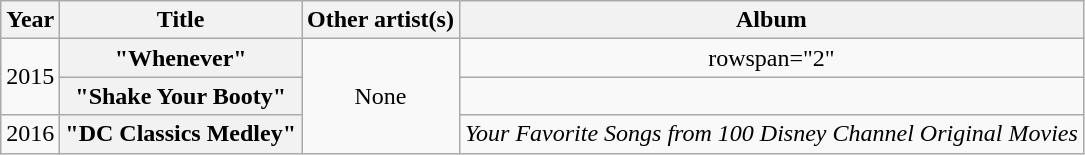<table class="wikitable plainrowheaders" style="text-align: center">
<tr>
<th scope="col">Year</th>
<th scope="col">Title</th>
<th scope="col">Other artist(s)</th>
<th scope="col">Album</th>
</tr>
<tr>
<td rowspan="2">2015</td>
<th scope="row">"Whenever" </th>
<td rowspan="3">None</td>
<td>rowspan="2" </td>
</tr>
<tr>
<th scope="row">"Shake Your Booty" </th>
</tr>
<tr>
<td>2016</td>
<th scope="row">"DC Classics Medley"</th>
<td><em>Your Favorite Songs from 100 Disney Channel Original Movies</em></td>
</tr>
</table>
